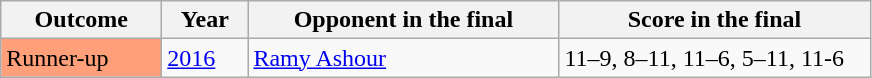<table class="sortable wikitable">
<tr>
<th width="100">Outcome</th>
<th width="50">Year</th>
<th width="200">Opponent in the final</th>
<th width="200">Score in the final</th>
</tr>
<tr>
<td bgcolor="ffa07a">Runner-up</td>
<td><a href='#'>2016</a></td>
<td>   <a href='#'>Ramy Ashour</a></td>
<td>11–9, 8–11, 11–6, 5–11, 11-6</td>
</tr>
</table>
